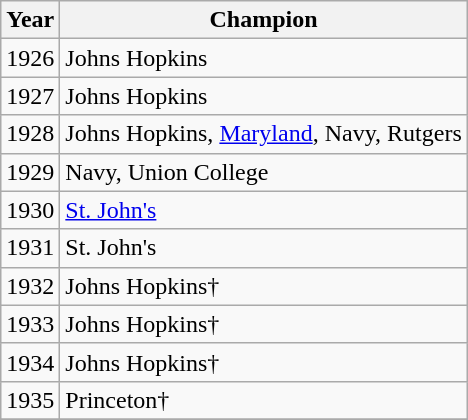<table class="wikitable">
<tr>
<th>Year</th>
<th>Champion</th>
</tr>
<tr>
<td>1926</td>
<td>Johns Hopkins</td>
</tr>
<tr>
<td>1927</td>
<td>Johns Hopkins</td>
</tr>
<tr>
<td>1928</td>
<td>Johns Hopkins, <a href='#'>Maryland</a>, Navy, Rutgers</td>
</tr>
<tr>
<td>1929</td>
<td>Navy, Union College</td>
</tr>
<tr>
<td>1930</td>
<td><a href='#'>St. John's</a></td>
</tr>
<tr>
<td>1931</td>
<td>St. John's</td>
</tr>
<tr>
<td>1932</td>
<td>Johns Hopkins†</td>
</tr>
<tr>
<td>1933</td>
<td>Johns Hopkins†</td>
</tr>
<tr>
<td>1934</td>
<td>Johns Hopkins†</td>
</tr>
<tr>
<td>1935</td>
<td>Princeton†</td>
</tr>
<tr>
</tr>
</table>
